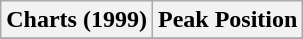<table class="wikitable">
<tr>
<th>Charts (1999)</th>
<th>Peak Position</th>
</tr>
<tr>
</tr>
</table>
